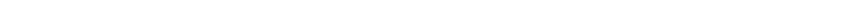<table style="width:88%; text-align:center;">
<tr style="color:white;">
<td style="background:"><strong>53</strong></td>
<td style="background:"><strong>46</strong></td>
</tr>
</table>
